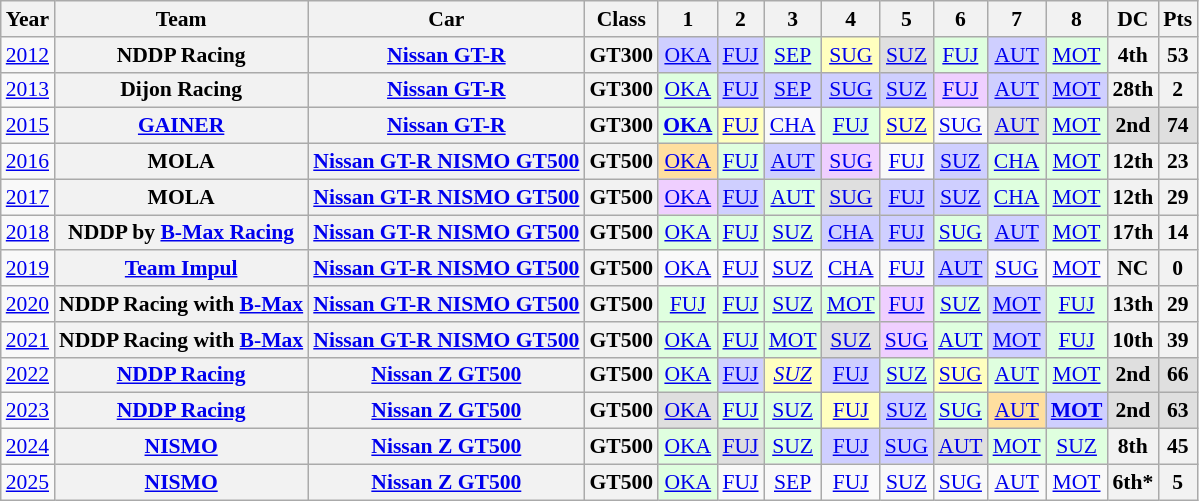<table class="wikitable" style="text-align: center; font-size: 90%">
<tr>
<th>Year</th>
<th>Team</th>
<th>Car</th>
<th>Class</th>
<th>1</th>
<th>2</th>
<th>3</th>
<th>4</th>
<th>5</th>
<th>6</th>
<th>7</th>
<th>8</th>
<th>DC</th>
<th>Pts</th>
</tr>
<tr>
<td><a href='#'>2012</a></td>
<th>NDDP Racing</th>
<th><a href='#'>Nissan GT-R</a></th>
<th>GT300</th>
<td style="background: #cfcfff"><a href='#'>OKA</a><br></td>
<td style="background: #cfcfff"><a href='#'>FUJ</a><br></td>
<td style="background: #dfffdf"><a href='#'>SEP</a><br></td>
<td style="background: #ffffbf"><a href='#'>SUG</a><br></td>
<td style="background: #dfdfdf"><a href='#'>SUZ</a><br></td>
<td style="background: #dfffdf"><a href='#'>FUJ</a><br></td>
<td style="background: #cfcfff"><a href='#'>AUT</a><br></td>
<td style="background: #dfffdf"><a href='#'>MOT</a><br></td>
<th>4th</th>
<th>53</th>
</tr>
<tr>
<td><a href='#'>2013</a></td>
<th>Dijon Racing</th>
<th><a href='#'>Nissan GT-R</a></th>
<th>GT300</th>
<td style="background: #dfffdf"><a href='#'>OKA</a><br></td>
<td style="background: #cfcfff"><a href='#'>FUJ</a><br></td>
<td style="background: #cfcfff"><a href='#'>SEP</a><br></td>
<td style="background: #cfcfff"><a href='#'>SUG</a><br></td>
<td style="background: #cfcfff"><a href='#'>SUZ</a><br></td>
<td style="background: #efcfff"><a href='#'>FUJ</a><br></td>
<td style="background: #cfcfff"><a href='#'>AUT</a><br></td>
<td style="background: #cfcfff"><a href='#'>MOT</a><br></td>
<th>28th</th>
<th>2</th>
</tr>
<tr>
<td><a href='#'>2015</a></td>
<th><a href='#'>GAINER</a></th>
<th><a href='#'>Nissan GT-R</a></th>
<th>GT300</th>
<td style="background: #dfffdf"><strong><a href='#'>OKA</a></strong><br></td>
<td style="background: #ffffbf"><a href='#'>FUJ</a><br></td>
<td><a href='#'>CHA</a></td>
<td style="background: #dfffdf"><a href='#'>FUJ</a><br></td>
<td style="background: #ffffbf"><a href='#'>SUZ</a><br></td>
<td><a href='#'>SUG</a></td>
<td style="background: #dfdfdf"><a href='#'>AUT</a><br></td>
<td style="background: #dfffdf"><a href='#'>MOT</a><br></td>
<td style="background: #dfdfdf"><strong>2nd</strong></td>
<td style="background: #dfdfdf"><strong>74</strong></td>
</tr>
<tr>
<td><a href='#'>2016</a></td>
<th>MOLA</th>
<th><a href='#'>Nissan GT-R NISMO GT500</a></th>
<th>GT500</th>
<td style="background: #ffdf9f"><a href='#'>OKA</a><br></td>
<td style="background: #dfffdf"><a href='#'>FUJ</a><br></td>
<td style="background: #cfcfff"><a href='#'>AUT</a><br></td>
<td style="background: #efcfff"><a href='#'>SUG</a><br></td>
<td><a href='#'>FUJ</a></td>
<td style="background: #cfcfff"><a href='#'>SUZ</a><br></td>
<td style="background: #dfffdf"><a href='#'>CHA</a><br></td>
<td style="background: #dfffdf"><a href='#'>MOT</a><br></td>
<th>12th</th>
<th>23</th>
</tr>
<tr>
<td><a href='#'>2017</a></td>
<th>MOLA</th>
<th><a href='#'>Nissan GT-R NISMO GT500</a></th>
<th>GT500</th>
<td style="background: #efcfff"><a href='#'>OKA</a><br></td>
<td style="background: #cfcfff"><a href='#'>FUJ</a><br></td>
<td style="background: #dfffdf"><a href='#'>AUT</a><br></td>
<td style="background: #dfdfdf"><a href='#'>SUG</a><br></td>
<td style="background: #cfcfff"><a href='#'>FUJ</a><br></td>
<td style="background: #cfcfff"><a href='#'>SUZ</a><br></td>
<td style="background: #dfffdf"><a href='#'>CHA</a><br></td>
<td style="background: #dfffdf"><a href='#'>MOT</a><br></td>
<th>12th</th>
<th>29</th>
</tr>
<tr>
<td><a href='#'>2018</a></td>
<th>NDDP by <a href='#'>B-Max Racing</a></th>
<th><a href='#'>Nissan GT-R NISMO GT500</a></th>
<th>GT500</th>
<td style="background: #dfffdf"><a href='#'>OKA</a><br></td>
<td style="background: #dfffdf"><a href='#'>FUJ</a><br></td>
<td style="background: #dfffdf"><a href='#'>SUZ</a><br></td>
<td style="background: #cfcfff"><a href='#'>CHA</a><br></td>
<td style="background: #cfcfff"><a href='#'>FUJ</a><br></td>
<td style="background: #dfffdf"><a href='#'>SUG</a><br></td>
<td style="background: #cfcfff"><a href='#'>AUT</a><br></td>
<td style="background: #dfffdf"><a href='#'>MOT</a><br></td>
<th>17th</th>
<th>14</th>
</tr>
<tr>
<td><a href='#'>2019</a></td>
<th><a href='#'>Team Impul</a></th>
<th><a href='#'>Nissan GT-R NISMO GT500</a></th>
<th>GT500</th>
<td><a href='#'>OKA</a></td>
<td><a href='#'>FUJ</a></td>
<td><a href='#'>SUZ</a></td>
<td><a href='#'>CHA</a></td>
<td><a href='#'>FUJ</a></td>
<td style="background: #cfcfff"><a href='#'>AUT</a><br></td>
<td><a href='#'>SUG</a></td>
<td><a href='#'>MOT</a></td>
<th>NC</th>
<th>0</th>
</tr>
<tr>
<td><a href='#'>2020</a></td>
<th>NDDP Racing with <a href='#'>B-Max</a></th>
<th><a href='#'>Nissan GT-R NISMO GT500</a></th>
<th>GT500</th>
<td style="background:#dfffdf;"><a href='#'>FUJ</a><br></td>
<td style="background:#dfffdf;"><a href='#'>FUJ</a><br></td>
<td style="background:#dfffdf;"><a href='#'>SUZ</a><br></td>
<td style="background:#dfffdf;"><a href='#'>MOT</a><br></td>
<td style="background:#efcfff;"><a href='#'>FUJ</a><br></td>
<td style="background:#dfffdf;"><a href='#'>SUZ</a><br></td>
<td style="background:#cfcfff;"><a href='#'>MOT</a><br></td>
<td style="background:#dfffdf;"><a href='#'>FUJ</a><br></td>
<th>13th</th>
<th>29</th>
</tr>
<tr>
<td><a href='#'>2021</a></td>
<th>NDDP Racing with <a href='#'>B-Max</a></th>
<th><a href='#'>Nissan GT-R NISMO GT500</a></th>
<th>GT500</th>
<td style="background:#DFFFDF;"><a href='#'>OKA</a><br></td>
<td style="background:#DFFFDF;"><a href='#'>FUJ</a><br></td>
<td style="background:#DFFFDF;"><a href='#'>MOT</a><br></td>
<td style="background:#DFDFDF;"><a href='#'>SUZ</a><br></td>
<td style="background:#EFCFFF;"><a href='#'>SUG</a><br></td>
<td style="background:#DFFFDF;"><a href='#'>AUT</a><br></td>
<td style="background:#CFCFFF;"><a href='#'>MOT</a><br></td>
<td style="background:#DFFFDF;"><a href='#'>FUJ</a><br></td>
<th>10th</th>
<th>39</th>
</tr>
<tr>
<td><a href='#'>2022</a></td>
<th><a href='#'>NDDP Racing</a></th>
<th><a href='#'>Nissan Z GT500</a></th>
<th>GT500</th>
<td style="background:#DFFFDF;"><a href='#'>OKA</a><br></td>
<td style="background:#CFCFFF;"><a href='#'>FUJ</a><br></td>
<td style="background:#FFFFBF;"><a href='#'><em>SUZ</em></a><br></td>
<td style="background:#CFCFFF;"><a href='#'>FUJ</a><br></td>
<td style="background:#DFFFDF;"><a href='#'>SUZ</a><br></td>
<td style="background:#FFFFBF;"><a href='#'>SUG</a><br></td>
<td style="background:#DFFFDF;"><a href='#'>AUT</a><br></td>
<td style="background:#DFFFDF;"><a href='#'>MOT</a><br></td>
<th style="background:#DFDFDF;">2nd</th>
<th style="background:#DFDFDF;">66</th>
</tr>
<tr>
<td><a href='#'>2023</a></td>
<th><a href='#'>NDDP Racing</a></th>
<th><a href='#'>Nissan Z GT500</a></th>
<th>GT500</th>
<td style="background:#DFDFDF;"><a href='#'>OKA</a><br></td>
<td style="background:#DFFFDF;"><a href='#'>FUJ</a><br></td>
<td style="background:#DFFFDF;"><a href='#'>SUZ</a><br></td>
<td style="background:#FFFFBF;"><a href='#'>FUJ</a><br></td>
<td style="background:#CFCFFF;"><a href='#'>SUZ</a><br></td>
<td style="background:#DFFFDF;"><a href='#'>SUG</a><br></td>
<td style="background:#FFDF9F;"><a href='#'>AUT</a><br></td>
<td style="background:#CFCFFF;"><strong><a href='#'>MOT</a></strong><br></td>
<th style="background:#DFDFDF;">2nd</th>
<th style="background:#DFDFDF;">63</th>
</tr>
<tr>
<td><a href='#'>2024</a></td>
<th><a href='#'>NISMO</a></th>
<th><a href='#'>Nissan Z GT500</a></th>
<th>GT500</th>
<td style="background:#DFFFDF;"><a href='#'>OKA</a><br></td>
<td style="background:#DFDFDF;"><a href='#'>FUJ</a><br></td>
<td style="background:#DFFFDF;"><a href='#'>SUZ</a><br></td>
<td style="background:#CFCFFF;"><a href='#'>FUJ</a><br></td>
<td style="background:#CFCFFF;"><a href='#'>SUG</a><br></td>
<td style="background:#DFDFDF;"><a href='#'>AUT</a><br></td>
<td style="background:#DFFFDF;"><a href='#'>MOT</a><br></td>
<td style="background:#DFFFDF;"><a href='#'>SUZ</a><br></td>
<th>8th</th>
<th>45</th>
</tr>
<tr>
<td><a href='#'>2025</a></td>
<th><a href='#'>NISMO</a></th>
<th><a href='#'>Nissan Z GT500</a></th>
<th>GT500</th>
<td style="background:#DFFFDF;"><a href='#'>OKA</a><br></td>
<td style="background:#;"><a href='#'>FUJ</a><br></td>
<td style="background:#;"><a href='#'>SEP</a><br></td>
<td style="background:#;"><a href='#'>FUJ</a><br></td>
<td style="background:#;"><a href='#'>SUZ</a><br></td>
<td style="background:#;"><a href='#'>SUG</a><br></td>
<td style="background:#;"><a href='#'>AUT</a><br></td>
<td style="background:#;"><a href='#'>MOT</a><br></td>
<th>6th*</th>
<th>5</th>
</tr>
</table>
